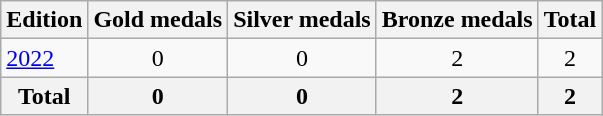<table class="wikitable">
<tr>
<th>Edition</th>
<th>Gold medals</th>
<th>Silver medals</th>
<th>Bronze medals</th>
<th>Total</th>
</tr>
<tr>
<td><a href='#'>2022</a></td>
<td style="text-align:center;">0</td>
<td style="text-align:center;">0</td>
<td style="text-align:center;">2</td>
<td style="text-align:center;">2</td>
</tr>
<tr>
<th>Total</th>
<th style="text-align:center;">0</th>
<th style="text-align:center;">0</th>
<th style="text-align:center;">2</th>
<th style="text-align:center;">2</th>
</tr>
</table>
